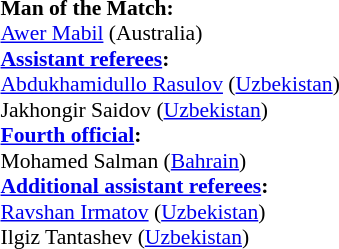<table style="width:100%; font-size:90%;">
<tr>
<td><br><strong>Man of the Match:</strong>
<br><a href='#'>Awer Mabil</a> (Australia)<br><strong><a href='#'>Assistant referees</a>:</strong>
<br><a href='#'>Abdukhamidullo Rasulov</a> (<a href='#'>Uzbekistan</a>)
<br>Jakhongir Saidov (<a href='#'>Uzbekistan</a>)
<br><strong><a href='#'>Fourth official</a>:</strong>
<br>Mohamed Salman (<a href='#'>Bahrain</a>)
<br><strong><a href='#'>Additional assistant referees</a>:</strong>
<br><a href='#'>Ravshan Irmatov</a> (<a href='#'>Uzbekistan</a>)
<br>Ilgiz Tantashev (<a href='#'>Uzbekistan</a>)</td>
</tr>
</table>
